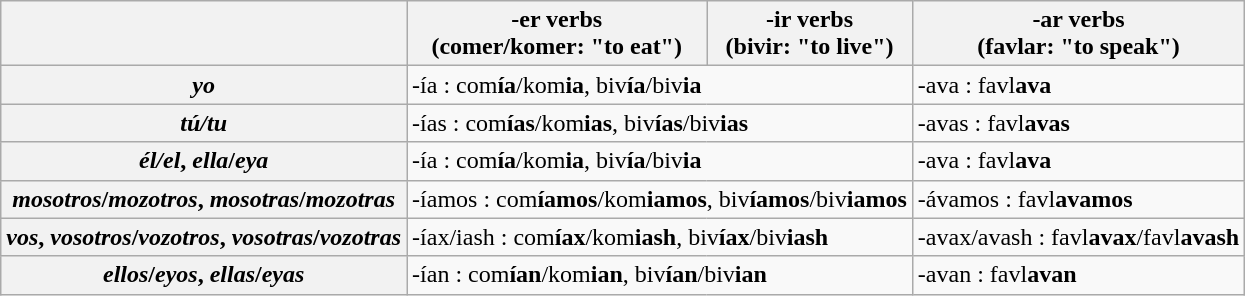<table class="wikitable">
<tr>
<th> </th>
<th>-er verbs<br>(comer/komer: "to eat")</th>
<th>-ir verbs<br>(bivir: "to live")</th>
<th>-ar verbs<br>(favlar: "to speak")</th>
</tr>
<tr>
<th align="center"><em>yo</em></th>
<td colspan=2>-ía : com<strong>ía</strong>/kom<strong>ia</strong>, biv<strong>ía</strong>/biv<strong>ia</strong></td>
<td>-ava : favl<strong>ava</strong></td>
</tr>
<tr>
<th><em>tú/tu</em></th>
<td colspan=2>-ías : com<strong>ías</strong>/kom<strong>ias</strong>, biv<strong>ías</strong>/biv<strong>ias</strong></td>
<td>-avas : favl<strong>avas</strong></td>
</tr>
<tr>
<th><em>él/el</em>, <em>ella</em>/<em>eya</em></th>
<td colspan=2>-ía : com<strong>ía</strong>/kom<strong>ia</strong>, biv<strong>ía</strong>/biv<strong>ia</strong></td>
<td>-ava : favl<strong>ava</strong></td>
</tr>
<tr>
<th><em>mosotros</em>/<em>mozotros</em>, <em>mosotras</em>/<em>mozotras</em></th>
<td colspan=2>-íamos : com<strong>íamos</strong>/kom<strong>iamos</strong>, biv<strong>íamos</strong>/biv<strong>iamos</strong></td>
<td>-ávamos : favl<strong>avamos</strong></td>
</tr>
<tr>
<th><em>vos</em>, <em>vosotros</em>/<em>vozotros</em>, <em>vosotras</em>/<em>vozotras</em></th>
<td colspan=2>-íax/iash : com<strong>íax</strong>/kom<strong>iash</strong>, biv<strong>íax</strong>/biv<strong>iash</strong></td>
<td>-avax/avash : favl<strong>avax</strong>/favl<strong>avash</strong></td>
</tr>
<tr>
<th><em>ellos</em>/<em>eyos</em>, <em>ellas</em>/<em>eyas</em></th>
<td colspan=2>-ían : com<strong>ían</strong>/kom<strong>ian</strong>, biv<strong>ían</strong>/biv<strong>ian</strong></td>
<td>-avan : favl<strong>avan</strong></td>
</tr>
</table>
